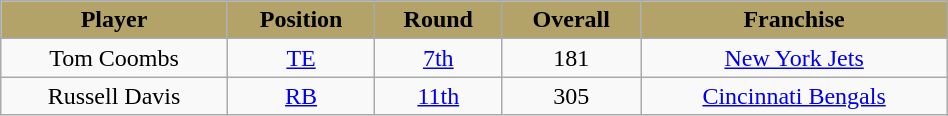<table class="wikitable" width="50%">
<tr align="center"  style="background:#B3A369;color:black;">
<td><strong>Player</strong></td>
<td><strong>Position</strong></td>
<td><strong>Round</strong></td>
<td><strong>Overall</strong></td>
<td><strong>Franchise</strong></td>
</tr>
<tr align="center" bgcolor="">
<td>Tom Coombs</td>
<td><a href='#'>TE</a></td>
<td><a href='#'>7th</a></td>
<td>181</td>
<td><a href='#'>New York Jets</a></td>
</tr>
<tr align="center" bgcolor="">
<td>Russell Davis</td>
<td><a href='#'>RB</a></td>
<td><a href='#'>11th</a></td>
<td>305</td>
<td><a href='#'>Cincinnati Bengals</a></td>
</tr>
</table>
